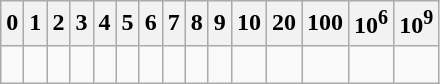<table class="wikitable">
<tr>
<th>0</th>
<th>1</th>
<th>2</th>
<th>3</th>
<th>4</th>
<th>5</th>
<th>6</th>
<th>7</th>
<th>8</th>
<th>9</th>
<th>10</th>
<th>20</th>
<th>100</th>
<th>10<sup>6</sup></th>
<th>10<sup>9</sup></th>
</tr>
<tr>
<td><br></td>
<td><br></td>
<td><br></td>
<td><br></td>
<td><br></td>
<td><br></td>
<td><br></td>
<td><br></td>
<td><br></td>
<td><br></td>
<td><br></td>
<td><br></td>
<td><br></td>
<td><br></td>
<td><br></td>
</tr>
</table>
